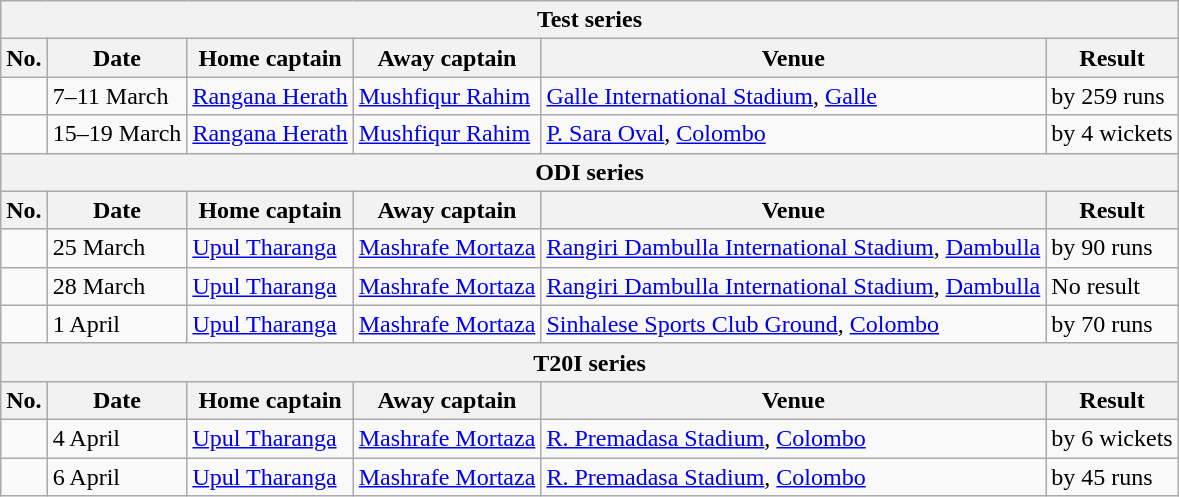<table class="wikitable">
<tr>
<th colspan="6">Test series</th>
</tr>
<tr>
<th>No.</th>
<th>Date</th>
<th>Home captain</th>
<th>Away captain</th>
<th>Venue</th>
<th>Result</th>
</tr>
<tr>
<td></td>
<td>7–11 March</td>
<td><a href='#'>Rangana Herath</a></td>
<td><a href='#'>Mushfiqur Rahim</a></td>
<td><a href='#'>Galle International Stadium</a>, <a href='#'>Galle</a></td>
<td> by 259 runs</td>
</tr>
<tr>
<td></td>
<td>15–19 March</td>
<td><a href='#'>Rangana Herath</a></td>
<td><a href='#'>Mushfiqur Rahim</a></td>
<td><a href='#'>P. Sara Oval</a>, <a href='#'>Colombo</a></td>
<td> by 4 wickets</td>
</tr>
<tr>
<th colspan="6">ODI series</th>
</tr>
<tr>
<th>No.</th>
<th>Date</th>
<th>Home captain</th>
<th>Away captain</th>
<th>Venue</th>
<th>Result</th>
</tr>
<tr>
<td></td>
<td>25 March</td>
<td><a href='#'>Upul Tharanga</a></td>
<td><a href='#'>Mashrafe Mortaza</a></td>
<td><a href='#'>Rangiri Dambulla International Stadium</a>, <a href='#'>Dambulla</a></td>
<td> by 90 runs</td>
</tr>
<tr>
<td></td>
<td>28 March</td>
<td><a href='#'>Upul Tharanga</a></td>
<td><a href='#'>Mashrafe Mortaza</a></td>
<td><a href='#'>Rangiri Dambulla International Stadium</a>, <a href='#'>Dambulla</a></td>
<td>No result</td>
</tr>
<tr>
<td></td>
<td>1 April</td>
<td><a href='#'>Upul Tharanga</a></td>
<td><a href='#'>Mashrafe Mortaza</a></td>
<td><a href='#'>Sinhalese Sports Club Ground</a>, <a href='#'>Colombo</a></td>
<td> by 70 runs</td>
</tr>
<tr>
<th colspan="6">T20I series</th>
</tr>
<tr>
<th>No.</th>
<th>Date</th>
<th>Home captain</th>
<th>Away captain</th>
<th>Venue</th>
<th>Result</th>
</tr>
<tr>
<td></td>
<td>4 April</td>
<td><a href='#'>Upul Tharanga</a></td>
<td><a href='#'>Mashrafe Mortaza</a></td>
<td><a href='#'>R. Premadasa Stadium</a>, <a href='#'>Colombo</a></td>
<td> by 6 wickets</td>
</tr>
<tr>
<td></td>
<td>6 April</td>
<td><a href='#'>Upul Tharanga</a></td>
<td><a href='#'>Mashrafe Mortaza</a></td>
<td><a href='#'>R. Premadasa Stadium</a>, <a href='#'>Colombo</a></td>
<td> by 45 runs</td>
</tr>
</table>
